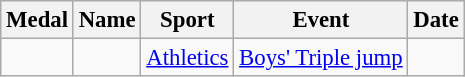<table class="wikitable sortable" style="font-size: 95%;">
<tr>
<th>Medal</th>
<th>Name</th>
<th>Sport</th>
<th>Event</th>
<th>Date</th>
</tr>
<tr>
<td></td>
<td></td>
<td><a href='#'>Athletics</a></td>
<td><a href='#'>Boys' Triple jump</a></td>
<td></td>
</tr>
</table>
